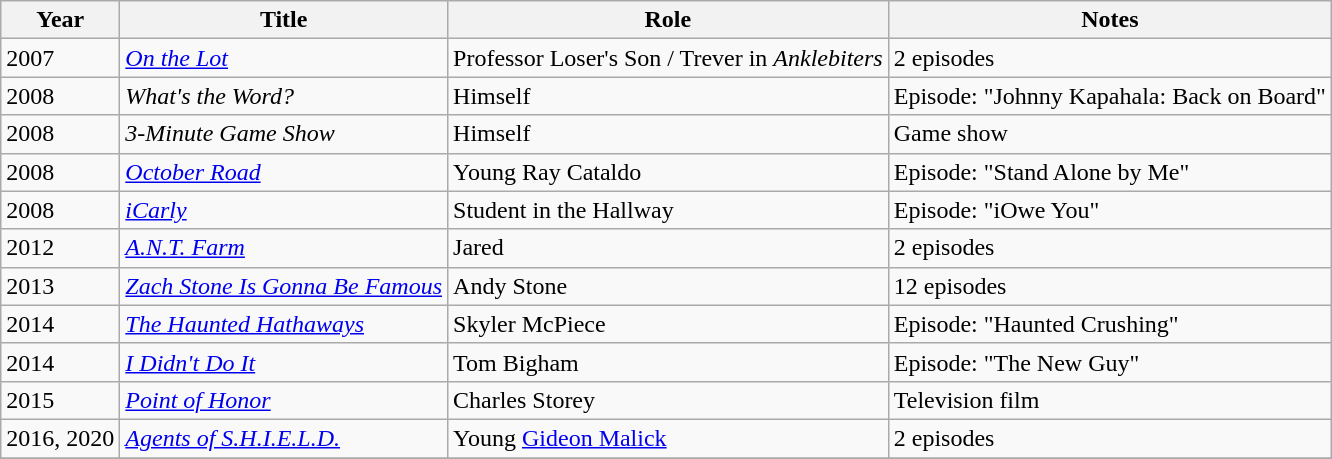<table class="wikitable sortable">
<tr>
<th>Year</th>
<th>Title</th>
<th>Role</th>
<th class="unsortable">Notes</th>
</tr>
<tr>
<td>2007</td>
<td><em><a href='#'>On the Lot</a></em></td>
<td>Professor Loser's Son / Trever in <em>Anklebiters</em></td>
<td>2 episodes</td>
</tr>
<tr>
<td>2008</td>
<td><em>What's the Word?</em></td>
<td>Himself</td>
<td>Episode: "Johnny Kapahala: Back on Board"</td>
</tr>
<tr>
<td>2008</td>
<td><em>3-Minute Game Show</em></td>
<td>Himself</td>
<td>Game show</td>
</tr>
<tr>
<td>2008</td>
<td><em><a href='#'>October Road</a></em></td>
<td>Young Ray Cataldo</td>
<td>Episode: "Stand Alone by Me"</td>
</tr>
<tr>
<td>2008</td>
<td><em><a href='#'>iCarly</a></em></td>
<td>Student in the Hallway</td>
<td>Episode: "iOwe You"</td>
</tr>
<tr>
<td>2012</td>
<td><em><a href='#'>A.N.T. Farm</a></em></td>
<td>Jared</td>
<td>2 episodes</td>
</tr>
<tr>
<td>2013</td>
<td><em><a href='#'>Zach Stone Is Gonna Be Famous</a></em></td>
<td>Andy Stone</td>
<td>12 episodes</td>
</tr>
<tr>
<td>2014</td>
<td><em><a href='#'>The Haunted Hathaways</a></em></td>
<td>Skyler McPiece</td>
<td>Episode: "Haunted Crushing"</td>
</tr>
<tr>
<td>2014</td>
<td><em><a href='#'>I Didn't Do It</a></em></td>
<td>Tom Bigham</td>
<td>Episode: "The New Guy"</td>
</tr>
<tr>
<td>2015</td>
<td><em><a href='#'>Point of Honor</a></em></td>
<td>Charles Storey</td>
<td>Television film</td>
</tr>
<tr>
<td>2016, 2020</td>
<td><em><a href='#'>Agents of S.H.I.E.L.D.</a></em></td>
<td>Young <a href='#'>Gideon Malick</a></td>
<td>2 episodes</td>
</tr>
<tr>
</tr>
</table>
